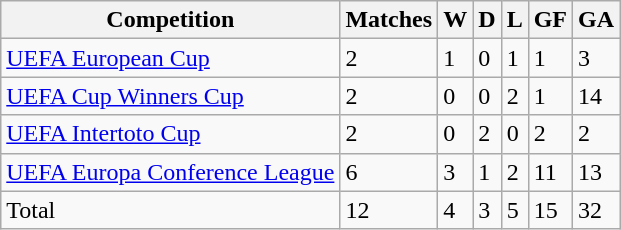<table class="wikitable" align="center">
<tr>
<th>Competition</th>
<th>Matches</th>
<th>W</th>
<th>D</th>
<th>L</th>
<th>GF</th>
<th>GA</th>
</tr>
<tr>
<td><a href='#'>UEFA European Cup</a></td>
<td>2</td>
<td>1</td>
<td>0</td>
<td>1</td>
<td>1</td>
<td>3</td>
</tr>
<tr>
<td><a href='#'>UEFA Cup Winners Cup</a></td>
<td>2</td>
<td>0</td>
<td>0</td>
<td>2</td>
<td>1</td>
<td>14</td>
</tr>
<tr>
<td><a href='#'>UEFA Intertoto Cup</a></td>
<td>2</td>
<td>0</td>
<td>2</td>
<td>0</td>
<td>2</td>
<td>2</td>
</tr>
<tr>
<td><a href='#'>UEFA Europa Conference League</a></td>
<td>6</td>
<td>3</td>
<td>1</td>
<td>2</td>
<td>11</td>
<td>13</td>
</tr>
<tr>
<td>Total</td>
<td>12</td>
<td>4</td>
<td>3</td>
<td>5</td>
<td>15</td>
<td>32</td>
</tr>
</table>
